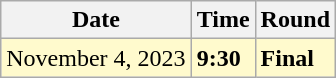<table class="wikitable">
<tr>
<th>Date</th>
<th>Time</th>
<th>Round</th>
</tr>
<tr style=background:lemonchiffon>
<td>November 4, 2023</td>
<td><strong>9:30</strong></td>
<td><strong>Final</strong></td>
</tr>
</table>
